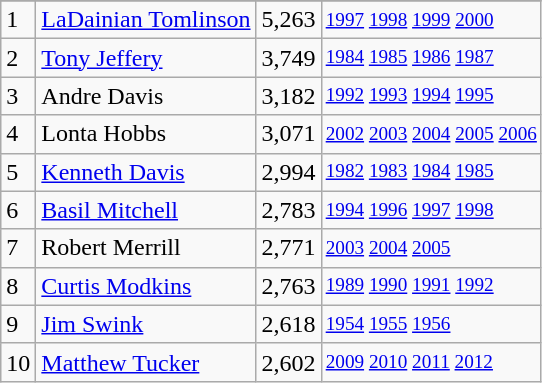<table class="wikitable">
<tr>
</tr>
<tr>
<td>1</td>
<td><a href='#'>LaDainian Tomlinson</a></td>
<td>5,263</td>
<td style="font-size:80%;"><a href='#'>1997</a> <a href='#'>1998</a> <a href='#'>1999</a> <a href='#'>2000</a></td>
</tr>
<tr>
<td>2</td>
<td><a href='#'>Tony Jeffery</a></td>
<td>3,749</td>
<td style="font-size:80%;"><a href='#'>1984</a> <a href='#'>1985</a> <a href='#'>1986</a> <a href='#'>1987</a></td>
</tr>
<tr>
<td>3</td>
<td>Andre Davis</td>
<td>3,182</td>
<td style="font-size:80%;"><a href='#'>1992</a> <a href='#'>1993</a> <a href='#'>1994</a> <a href='#'>1995</a></td>
</tr>
<tr>
<td>4</td>
<td>Lonta Hobbs</td>
<td>3,071</td>
<td style="font-size:80%;"><a href='#'>2002</a> <a href='#'>2003</a> <a href='#'>2004</a> <a href='#'>2005</a> <a href='#'>2006</a></td>
</tr>
<tr>
<td>5</td>
<td><a href='#'>Kenneth Davis</a></td>
<td>2,994</td>
<td style="font-size:80%;"><a href='#'>1982</a> <a href='#'>1983</a> <a href='#'>1984</a> <a href='#'>1985</a></td>
</tr>
<tr>
<td>6</td>
<td><a href='#'>Basil Mitchell</a></td>
<td>2,783</td>
<td style="font-size:80%;"><a href='#'>1994</a> <a href='#'>1996</a> <a href='#'>1997</a> <a href='#'>1998</a></td>
</tr>
<tr>
<td>7</td>
<td>Robert Merrill</td>
<td>2,771</td>
<td style="font-size:80%;"><a href='#'>2003</a> <a href='#'>2004</a> <a href='#'>2005</a></td>
</tr>
<tr>
<td>8</td>
<td><a href='#'>Curtis Modkins</a></td>
<td>2,763</td>
<td style="font-size:80%;"><a href='#'>1989</a> <a href='#'>1990</a> <a href='#'>1991</a> <a href='#'>1992</a></td>
</tr>
<tr>
<td>9</td>
<td><a href='#'>Jim Swink</a></td>
<td>2,618</td>
<td style="font-size:80%;"><a href='#'>1954</a> <a href='#'>1955</a> <a href='#'>1956</a></td>
</tr>
<tr>
<td>10</td>
<td><a href='#'>Matthew Tucker</a></td>
<td>2,602</td>
<td style="font-size:80%;"><a href='#'>2009</a> <a href='#'>2010</a> <a href='#'>2011</a> <a href='#'>2012</a></td>
</tr>
</table>
